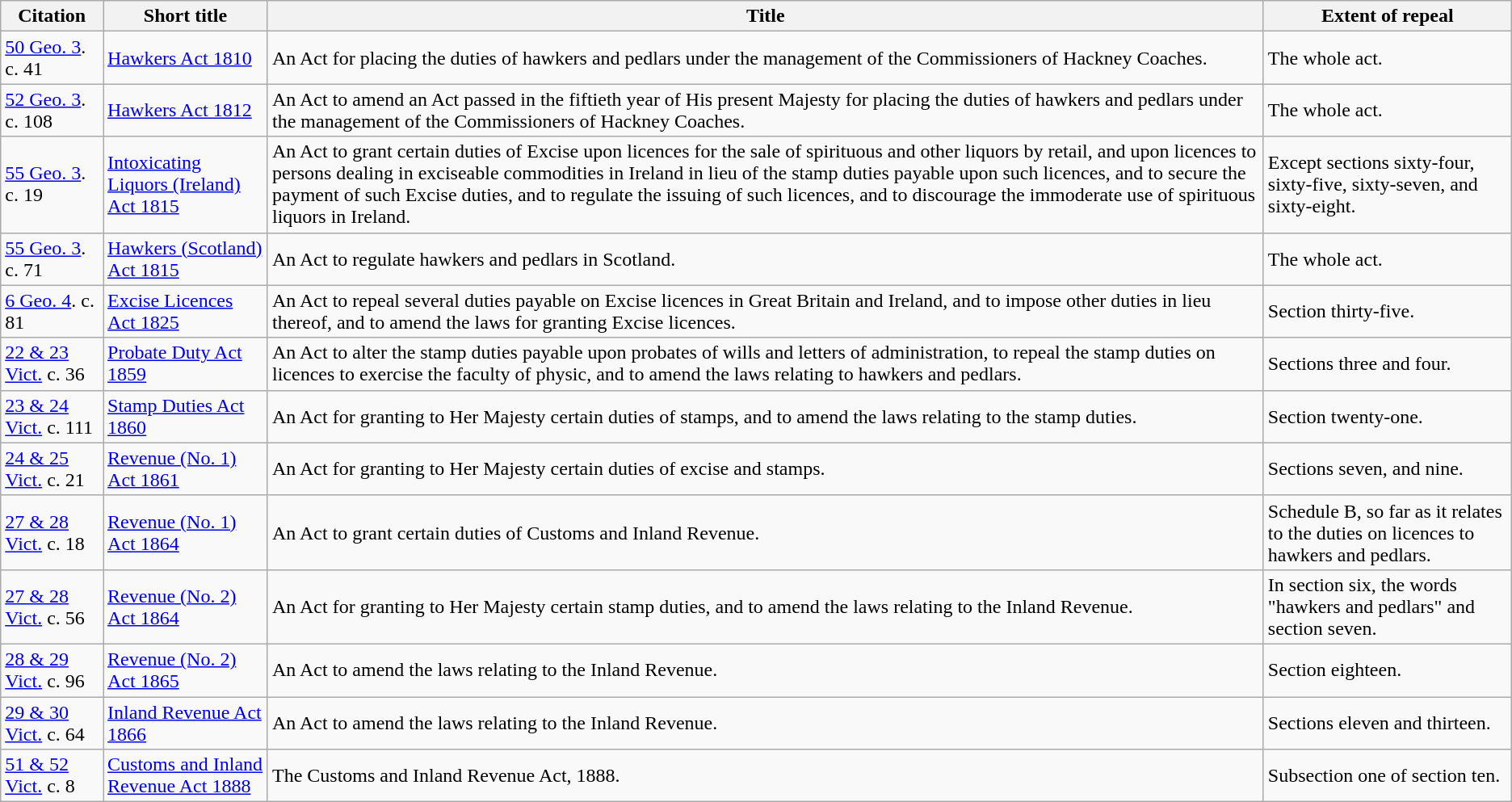<table class="wikitable">
<tr>
<th>Citation</th>
<th>Short title</th>
<th>Title</th>
<th>Extent of repeal</th>
</tr>
<tr>
<td><a href='#'>50 Geo. 3</a>. c. 41</td>
<td><a href='#'>Hawkers Act 1810</a></td>
<td>An Act for placing the duties of hawkers and pedlars under the management of the Commissioners of Hackney Coaches.</td>
<td>The whole act.</td>
</tr>
<tr>
<td><a href='#'>52 Geo. 3</a>. c. 108</td>
<td><a href='#'>Hawkers Act 1812</a></td>
<td>An Act to amend an Act passed in the fiftieth year of His present Majesty for placing the duties of hawkers and pedlars under the management of the Commissioners of Hackney Coaches.</td>
<td>The whole act.</td>
</tr>
<tr>
<td><a href='#'>55 Geo. 3</a>. c. 19</td>
<td><a href='#'>Intoxicating Liquors (Ireland) Act 1815</a></td>
<td>An Act to grant certain duties of Excise upon licences for the sale of spirituous and other liquors by retail, and upon licences to persons dealing in exciseable commodities in Ireland in lieu of the stamp duties payable upon such licences, and to secure the payment of such Excise duties, and to regulate the issuing of such licences, and to discourage the immoderate use of spirituous liquors in Ireland.</td>
<td>Except sections sixty-four, sixty-five, sixty-seven, and sixty-eight.</td>
</tr>
<tr>
<td><a href='#'>55 Geo. 3</a>. c. 71</td>
<td><a href='#'>Hawkers (Scotland) Act 1815</a></td>
<td>An Act to regulate hawkers and pedlars in Scotland.</td>
<td>The whole act.</td>
</tr>
<tr>
<td><a href='#'>6 Geo. 4</a>. c. 81</td>
<td><a href='#'>Excise Licences Act 1825</a></td>
<td>An Act to repeal several duties payable on Excise licences in Great Britain and Ireland, and to impose other duties in lieu thereof, and to amend the laws for granting Excise licences.</td>
<td>Section thirty-five.</td>
</tr>
<tr>
<td><a href='#'>22 & 23 Vict.</a> c. 36</td>
<td><a href='#'>Probate Duty Act 1859</a></td>
<td>An Act to alter the stamp duties payable upon probates of wills and letters of administration, to repeal the stamp duties on licences to exercise the faculty of physic, and to amend the laws relating to hawkers and pedlars.</td>
<td>Sections three and four.</td>
</tr>
<tr>
<td><a href='#'>23 & 24 Vict.</a> c. 111</td>
<td><a href='#'>Stamp Duties Act 1860</a></td>
<td>An Act for granting to Her Majesty certain duties of stamps, and to amend the laws relating to the stamp duties.</td>
<td>Section twenty-one.</td>
</tr>
<tr>
<td><a href='#'>24 & 25 Vict.</a> c. 21</td>
<td><a href='#'>Revenue (No. 1) Act 1861</a></td>
<td>An Act for granting to Her Majesty certain duties of excise and stamps.</td>
<td>Sections seven, and nine.</td>
</tr>
<tr>
<td><a href='#'>27 & 28 Vict.</a> c. 18</td>
<td><a href='#'>Revenue (No. 1) Act 1864</a></td>
<td>An Act to grant certain duties of Customs and Inland Revenue.</td>
<td>Schedule B, so far as it relates to the duties on licences to hawkers and pedlars.</td>
</tr>
<tr>
<td><a href='#'>27 & 28 Vict.</a> c. 56</td>
<td><a href='#'>Revenue (No. 2) Act 1864</a></td>
<td>An Act for granting to Her Majesty certain stamp duties, and to amend the laws relating to the Inland Revenue.</td>
<td>In section six, the words "hawkers and pedlars" and section seven.</td>
</tr>
<tr>
<td><a href='#'>28 & 29 Vict.</a> c. 96</td>
<td><a href='#'>Revenue (No. 2) Act 1865</a></td>
<td>An Act to amend the laws relating to the Inland Revenue.</td>
<td>Section eighteen.</td>
</tr>
<tr>
<td><a href='#'>29 & 30 Vict.</a> c. 64</td>
<td><a href='#'>Inland Revenue Act 1866</a></td>
<td>An Act to amend the laws relating to the Inland Revenue.</td>
<td>Sections eleven and thirteen.</td>
</tr>
<tr>
<td><a href='#'>51 & 52 Vict.</a> c. 8</td>
<td><a href='#'>Customs and Inland Revenue Act 1888</a></td>
<td>The Customs and Inland Revenue Act, 1888.</td>
<td>Subsection one of section ten.</td>
</tr>
</table>
